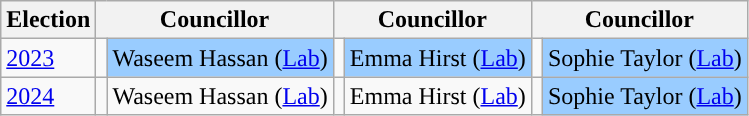<table class="wikitable">
<tr>
<th>Election</th>
<th colspan="2">Councillor</th>
<th colspan="2">Councillor</th>
<th colspan="2">Councillor</th>
</tr>
<tr>
<td><a href='#'>2023</a></td>
<td style="background-color: "></td>
<td bgcolor="#99CCFF">Waseem Hassan  (<a href='#'>Lab</a>)</td>
<td style="background-color: "></td>
<td bgcolor="#99CCFF">Emma Hirst (<a href='#'>Lab</a>)</td>
<td style="background-color: "></td>
<td bgcolor="#99CCFF">Sophie Taylor (<a href='#'>Lab</a>)</td>
</tr>
<tr>
<td><a href='#'>2024</a></td>
<td style="background-color: "></td>
<td bgcolor=>Waseem Hassan  (<a href='#'>Lab</a>)</td>
<td style="background-color: "></td>
<td bgcolor=>Emma Hirst (<a href='#'>Lab</a>)</td>
<td style="background-color: "></td>
<td bgcolor="#99CCFF">Sophie Taylor (<a href='#'>Lab</a>)</td>
</tr>
</table>
